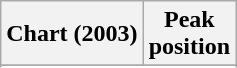<table class="wikitable sortable plainrowheaders" style="text-align:center">
<tr>
<th scope="col">Chart (2003)</th>
<th scope="col">Peak<br>position</th>
</tr>
<tr>
</tr>
<tr>
</tr>
</table>
